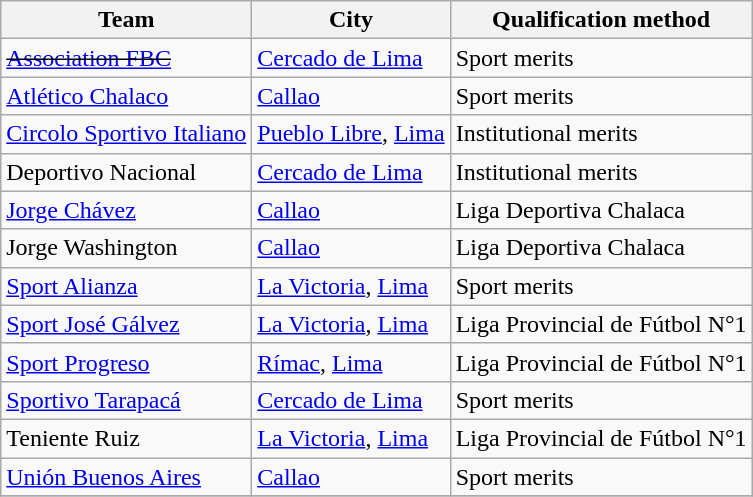<table class="wikitable sortable">
<tr>
<th>Team</th>
<th>City</th>
<th>Qualification method</th>
</tr>
<tr>
<td><s><a href='#'>Association FBC</a></s></td>
<td><a href='#'>Cercado de Lima</a></td>
<td>Sport merits</td>
</tr>
<tr>
<td><a href='#'>Atlético Chalaco</a></td>
<td><a href='#'>Callao</a></td>
<td>Sport merits</td>
</tr>
<tr>
<td><a href='#'>Circolo Sportivo Italiano</a></td>
<td><a href='#'>Pueblo Libre</a>, <a href='#'>Lima</a></td>
<td>Institutional merits</td>
</tr>
<tr>
<td>Deportivo Nacional</td>
<td><a href='#'>Cercado de Lima</a></td>
<td>Institutional merits</td>
</tr>
<tr>
<td><a href='#'>Jorge Chávez</a></td>
<td><a href='#'>Callao</a></td>
<td>Liga Deportiva Chalaca</td>
</tr>
<tr>
<td>Jorge Washington</td>
<td><a href='#'>Callao</a></td>
<td>Liga Deportiva Chalaca</td>
</tr>
<tr>
<td><a href='#'>Sport Alianza</a></td>
<td><a href='#'>La Victoria</a>, <a href='#'>Lima</a></td>
<td>Sport merits</td>
</tr>
<tr>
<td><a href='#'>Sport José Gálvez</a></td>
<td><a href='#'>La Victoria</a>, <a href='#'>Lima</a></td>
<td>Liga Provincial de Fútbol N°1</td>
</tr>
<tr>
<td><a href='#'>Sport Progreso</a></td>
<td><a href='#'>Rímac</a>, <a href='#'>Lima</a></td>
<td>Liga Provincial de Fútbol N°1</td>
</tr>
<tr>
<td><a href='#'>Sportivo Tarapacá</a></td>
<td><a href='#'>Cercado de Lima</a></td>
<td>Sport merits</td>
</tr>
<tr>
<td>Teniente Ruiz</td>
<td><a href='#'>La Victoria</a>, <a href='#'>Lima</a></td>
<td>Liga Provincial de Fútbol N°1</td>
</tr>
<tr>
<td><a href='#'>Unión Buenos Aires</a></td>
<td><a href='#'>Callao</a></td>
<td>Sport merits</td>
</tr>
<tr>
</tr>
</table>
